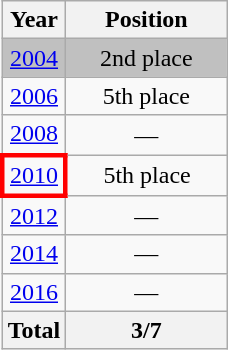<table class="wikitable" style="text-align: center;">
<tr>
<th>Year</th>
<th width="100">Position</th>
</tr>
<tr bgcolor=silver>
<td> <a href='#'>2004</a></td>
<td>2nd place</td>
</tr>
<tr>
<td> <a href='#'>2006</a></td>
<td>5th place</td>
</tr>
<tr>
<td> <a href='#'>2008</a></td>
<td>—</td>
</tr>
<tr>
<td style="border: 3px solid red"> <a href='#'>2010</a></td>
<td>5th place</td>
</tr>
<tr>
<td> <a href='#'>2012</a></td>
<td>—</td>
</tr>
<tr>
<td> <a href='#'>2014</a></td>
<td>—</td>
</tr>
<tr>
<td> <a href='#'>2016</a></td>
<td>—</td>
</tr>
<tr>
<th>Total</th>
<th>3/7</th>
</tr>
</table>
